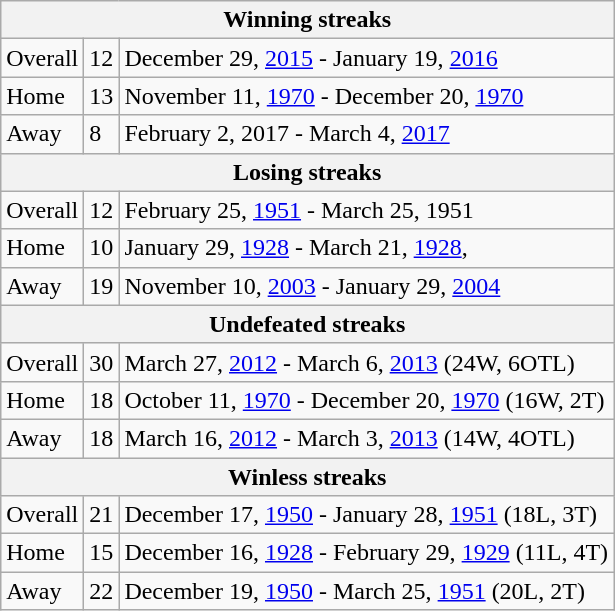<table class="wikitable">
<tr>
<th bgcolor="#DDDDFF" colspan="3" align="left">Winning streaks</th>
</tr>
<tr>
<td>Overall</td>
<td>12</td>
<td>December 29, <a href='#'>2015</a> -  January 19, <a href='#'>2016</a></td>
</tr>
<tr>
<td>Home</td>
<td>13</td>
<td>November 11, <a href='#'>1970</a> - December 20, <a href='#'>1970</a></td>
</tr>
<tr>
<td>Away</td>
<td>8</td>
<td>February 2, 2017 - March 4, <a href='#'>2017</a></td>
</tr>
<tr>
<th bgcolor="#DDDDFF" colspan="3" align="left">Losing streaks</th>
</tr>
<tr>
<td>Overall</td>
<td>12</td>
<td>February 25, <a href='#'>1951</a> - March 25, 1951</td>
</tr>
<tr>
<td>Home</td>
<td>10</td>
<td>January 29, <a href='#'>1928</a> - March 21, <a href='#'>1928</a>,</td>
</tr>
<tr>
<td>Away</td>
<td>19</td>
<td>November 10, <a href='#'>2003</a> - January 29, <a href='#'>2004</a></td>
</tr>
<tr>
<th bgcolor="#DDDDFF" colspan="3" align="left">Undefeated streaks</th>
</tr>
<tr>
<td>Overall</td>
<td>30</td>
<td>March 27, <a href='#'>2012</a> - March 6, <a href='#'>2013</a> (24W, 6OTL)</td>
</tr>
<tr>
<td>Home</td>
<td>18</td>
<td>October 11, <a href='#'>1970</a> - December 20, <a href='#'>1970</a> (16W, 2T)</td>
</tr>
<tr>
<td>Away</td>
<td>18</td>
<td>March 16, <a href='#'>2012</a> - March 3, <a href='#'>2013</a> (14W, 4OTL)</td>
</tr>
<tr>
<th bgcolor="#DDDDFF" colspan="3" align="left">Winless streaks</th>
</tr>
<tr>
<td>Overall</td>
<td>21</td>
<td>December 17, <a href='#'>1950</a> - January 28, <a href='#'>1951</a> (18L, 3T)</td>
</tr>
<tr>
<td>Home</td>
<td>15</td>
<td>December 16, <a href='#'>1928</a> - February 29, <a href='#'>1929</a> (11L, 4T)</td>
</tr>
<tr>
<td>Away</td>
<td>22</td>
<td>December 19, <a href='#'>1950</a> - March 25, <a href='#'>1951</a> (20L, 2T)</td>
</tr>
</table>
